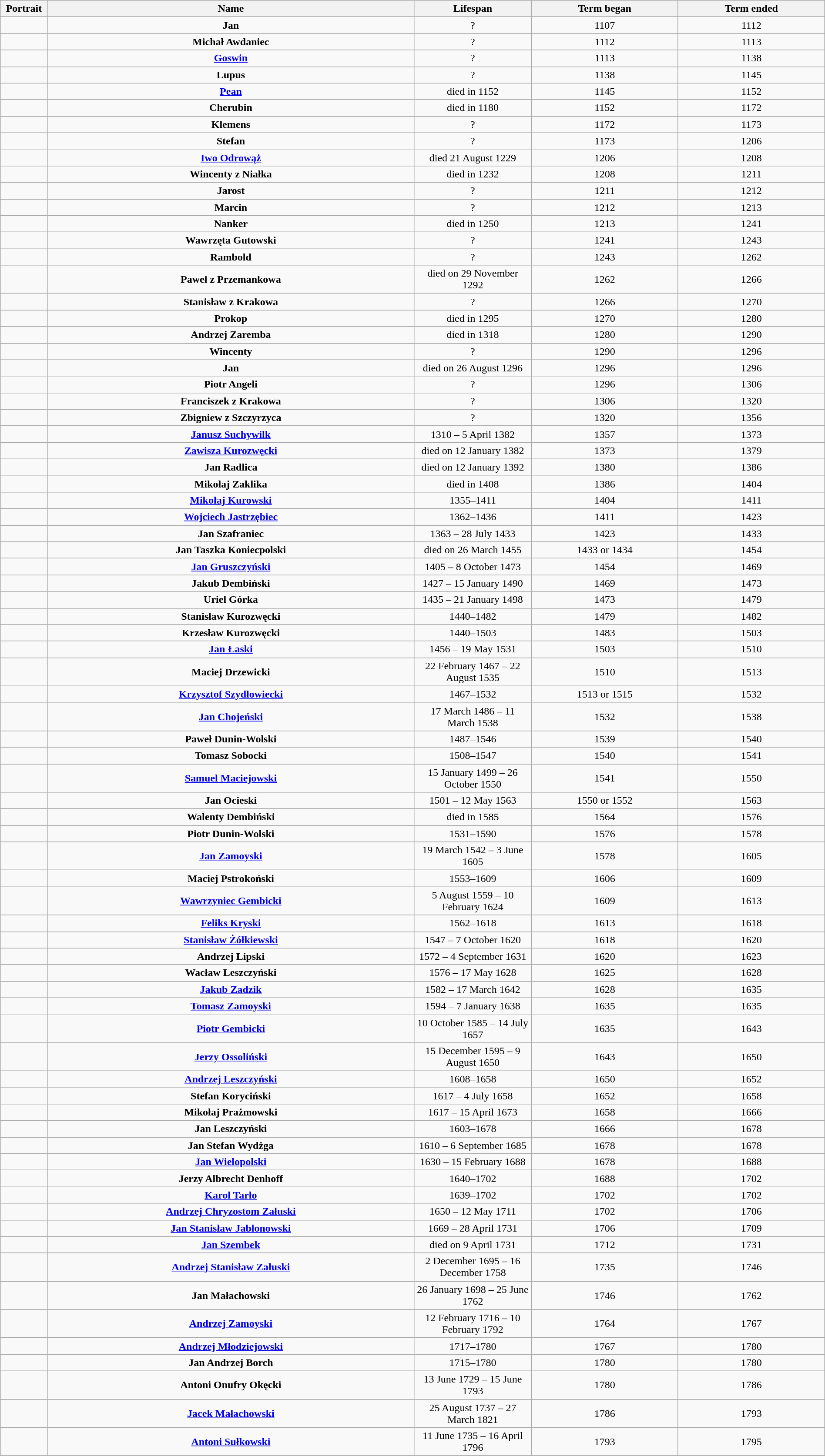<table width=100% class="wikitable" style="text-align:center;">
<tr>
<th width=1%>Portrait</th>
<th width=25%>Name</th>
<th width=8%>Lifespan</th>
<th width=10%>Term began</th>
<th width=10%>Term ended</th>
</tr>
<tr>
<td></td>
<td><strong>Jan</strong></td>
<td>?</td>
<td>1107</td>
<td>1112</td>
</tr>
<tr>
<td></td>
<td><strong>Michał Awdaniec</strong></td>
<td>?</td>
<td>1112</td>
<td>1113</td>
</tr>
<tr>
<td></td>
<td><strong><a href='#'>Goswin</a></strong></td>
<td>?</td>
<td>1113</td>
<td>1138</td>
</tr>
<tr>
<td></td>
<td><strong>Lupus</strong></td>
<td>?</td>
<td>1138</td>
<td>1145</td>
</tr>
<tr>
<td></td>
<td><strong><a href='#'>Pean</a></strong></td>
<td>died in 1152</td>
<td>1145</td>
<td>1152</td>
</tr>
<tr>
<td></td>
<td><strong>Cherubin</strong></td>
<td>died in 1180</td>
<td>1152</td>
<td>1172</td>
</tr>
<tr>
<td></td>
<td><strong>Klemens</strong></td>
<td>?</td>
<td>1172</td>
<td>1173</td>
</tr>
<tr>
<td></td>
<td><strong>Stefan</strong></td>
<td>?</td>
<td>1173</td>
<td>1206</td>
</tr>
<tr>
<td></td>
<td><strong><a href='#'>Iwo Odrowąż</a></strong></td>
<td>died 21 August 1229</td>
<td>1206</td>
<td>1208</td>
</tr>
<tr>
<td></td>
<td><strong>Wincenty z Niałka</strong></td>
<td>died in 1232</td>
<td>1208</td>
<td>1211</td>
</tr>
<tr>
<td></td>
<td><strong>Jarost</strong></td>
<td>?</td>
<td>1211</td>
<td>1212</td>
</tr>
<tr>
<td></td>
<td><strong>Marcin</strong></td>
<td>?</td>
<td>1212</td>
<td>1213</td>
</tr>
<tr>
<td></td>
<td><strong>Nanker</strong></td>
<td>died in 1250</td>
<td>1213</td>
<td>1241</td>
</tr>
<tr>
<td></td>
<td><strong>Wawrzęta Gutowski</strong></td>
<td>?</td>
<td>1241</td>
<td>1243</td>
</tr>
<tr>
<td></td>
<td><strong>Rambold</strong></td>
<td>?</td>
<td>1243</td>
<td>1262</td>
</tr>
<tr>
<td></td>
<td><strong>Paweł z Przemankowa</strong></td>
<td>died on 29 November 1292</td>
<td>1262</td>
<td>1266</td>
</tr>
<tr>
<td></td>
<td><strong>Stanisław z Krakowa</strong></td>
<td>?</td>
<td>1266</td>
<td>1270</td>
</tr>
<tr>
<td></td>
<td><strong>Prokop</strong></td>
<td>died in 1295</td>
<td>1270</td>
<td>1280</td>
</tr>
<tr>
<td></td>
<td><strong>Andrzej Zaremba</strong></td>
<td>died in 1318</td>
<td>1280</td>
<td>1290</td>
</tr>
<tr>
<td></td>
<td><strong>Wincenty</strong></td>
<td>?</td>
<td>1290</td>
<td>1296</td>
</tr>
<tr>
<td></td>
<td><strong>Jan</strong></td>
<td>died on 26 August 1296</td>
<td>1296</td>
<td>1296</td>
</tr>
<tr>
<td></td>
<td><strong>Piotr Angeli</strong></td>
<td>?</td>
<td>1296</td>
<td>1306</td>
</tr>
<tr>
<td></td>
<td><strong>Franciszek z Krakowa</strong></td>
<td>?</td>
<td>1306</td>
<td>1320</td>
</tr>
<tr>
<td></td>
<td><strong>Zbigniew z Szczyrzyca</strong></td>
<td>?</td>
<td>1320</td>
<td>1356</td>
</tr>
<tr>
<td></td>
<td><strong><a href='#'>Janusz Suchywilk</a></strong></td>
<td>1310 – 5 April 1382</td>
<td>1357</td>
<td>1373</td>
</tr>
<tr>
<td></td>
<td><strong><a href='#'>Zawisza Kurozwęcki</a></strong></td>
<td>died on 12 January 1382</td>
<td>1373</td>
<td>1379</td>
</tr>
<tr>
<td></td>
<td><strong>Jan Radlica</strong></td>
<td>died on 12 January 1392</td>
<td>1380</td>
<td>1386</td>
</tr>
<tr>
<td></td>
<td><strong>Mikołaj Zaklika</strong></td>
<td>died in 1408</td>
<td>1386</td>
<td>1404</td>
</tr>
<tr>
<td></td>
<td><strong><a href='#'>Mikołaj Kurowski</a></strong></td>
<td>1355–1411</td>
<td>1404</td>
<td>1411</td>
</tr>
<tr>
<td></td>
<td><strong><a href='#'>Wojciech Jastrzębiec</a></strong></td>
<td>1362–1436</td>
<td>1411</td>
<td>1423</td>
</tr>
<tr>
<td></td>
<td><strong>Jan Szafraniec</strong></td>
<td>1363 – 28 July 1433</td>
<td>1423</td>
<td>1433</td>
</tr>
<tr>
<td></td>
<td><strong>Jan Taszka Koniecpolski</strong></td>
<td>died on 26 March 1455</td>
<td>1433 or 1434</td>
<td>1454</td>
</tr>
<tr>
<td></td>
<td><strong><a href='#'>Jan Gruszczyński</a></strong></td>
<td>1405 – 8 October 1473</td>
<td>1454</td>
<td>1469</td>
</tr>
<tr>
<td></td>
<td><strong>Jakub Dembiński</strong></td>
<td>1427 – 15 January 1490</td>
<td>1469</td>
<td>1473</td>
</tr>
<tr>
<td></td>
<td><strong>Uriel Górka</strong></td>
<td>1435 – 21 January 1498</td>
<td>1473</td>
<td>1479</td>
</tr>
<tr>
<td></td>
<td><strong>Stanisław Kurozwęcki</strong></td>
<td>1440–1482</td>
<td>1479</td>
<td>1482</td>
</tr>
<tr>
<td></td>
<td><strong>Krzesław Kurozwęcki</strong></td>
<td>1440–1503</td>
<td>1483</td>
<td>1503</td>
</tr>
<tr>
<td></td>
<td><strong><a href='#'>Jan Łaski</a></strong></td>
<td>1456 – 19 May 1531</td>
<td>1503</td>
<td>1510</td>
</tr>
<tr>
<td></td>
<td><strong>Maciej Drzewicki</strong></td>
<td>22 February 1467 – 22 August 1535</td>
<td>1510</td>
<td>1513</td>
</tr>
<tr>
<td></td>
<td><strong><a href='#'>Krzysztof Szydłowiecki</a></strong></td>
<td>1467–1532</td>
<td>1513 or 1515</td>
<td>1532</td>
</tr>
<tr>
<td></td>
<td><strong><a href='#'>Jan Chojeński</a></strong></td>
<td>17 March 1486 – 11 March 1538</td>
<td>1532</td>
<td>1538</td>
</tr>
<tr>
<td></td>
<td><strong>Paweł Dunin-Wolski</strong></td>
<td>1487–1546</td>
<td>1539</td>
<td>1540</td>
</tr>
<tr>
<td></td>
<td><strong>Tomasz Sobocki</strong></td>
<td>1508–1547</td>
<td>1540</td>
<td>1541</td>
</tr>
<tr>
<td></td>
<td><strong><a href='#'>Samuel Maciejowski</a></strong></td>
<td>15 January 1499 – 26 October 1550</td>
<td>1541</td>
<td>1550</td>
</tr>
<tr>
<td></td>
<td><strong>Jan Ocieski</strong></td>
<td>1501 – 12 May 1563</td>
<td>1550 or 1552</td>
<td>1563</td>
</tr>
<tr>
<td></td>
<td><strong>Walenty Dembiński</strong></td>
<td>died in 1585</td>
<td>1564</td>
<td>1576</td>
</tr>
<tr>
<td></td>
<td><strong>Piotr Dunin-Wolski</strong></td>
<td>1531–1590</td>
<td>1576</td>
<td>1578</td>
</tr>
<tr>
<td></td>
<td><strong><a href='#'>Jan Zamoyski</a></strong></td>
<td>19 March 1542 – 3 June 1605</td>
<td>1578</td>
<td>1605</td>
</tr>
<tr>
<td></td>
<td><strong>Maciej Pstrokoński</strong></td>
<td>1553–1609</td>
<td>1606</td>
<td>1609</td>
</tr>
<tr>
<td></td>
<td><strong><a href='#'>Wawrzyniec Gembicki</a></strong></td>
<td>5 August 1559 – 10 February 1624</td>
<td>1609</td>
<td>1613</td>
</tr>
<tr>
<td></td>
<td><strong><a href='#'>Feliks Kryski</a></strong></td>
<td>1562–1618</td>
<td>1613</td>
<td>1618</td>
</tr>
<tr>
<td></td>
<td><strong><a href='#'>Stanisław Żółkiewski</a></strong></td>
<td>1547 – 7 October 1620</td>
<td>1618</td>
<td>1620</td>
</tr>
<tr>
<td></td>
<td><strong>Andrzej Lipski</strong></td>
<td>1572 – 4 September 1631</td>
<td>1620</td>
<td>1623</td>
</tr>
<tr>
<td></td>
<td><strong>Wacław Leszczyński</strong></td>
<td>1576 – 17 May 1628</td>
<td>1625</td>
<td>1628</td>
</tr>
<tr>
<td></td>
<td><strong><a href='#'>Jakub Zadzik</a></strong></td>
<td>1582 – 17 March 1642</td>
<td>1628</td>
<td>1635</td>
</tr>
<tr>
<td></td>
<td><strong><a href='#'>Tomasz Zamoyski</a></strong></td>
<td>1594 – 7 January 1638</td>
<td>1635</td>
<td>1635</td>
</tr>
<tr>
<td></td>
<td><strong><a href='#'>Piotr Gembicki</a></strong></td>
<td>10 October 1585 – 14 July 1657</td>
<td>1635</td>
<td>1643</td>
</tr>
<tr>
<td></td>
<td><strong><a href='#'>Jerzy Ossoliński</a></strong></td>
<td>15 December 1595 – 9 August 1650</td>
<td>1643</td>
<td>1650</td>
</tr>
<tr>
<td></td>
<td><strong><a href='#'>Andrzej Leszczyński</a></strong></td>
<td>1608–1658</td>
<td>1650</td>
<td>1652</td>
</tr>
<tr>
<td></td>
<td><strong>Stefan Koryciński</strong></td>
<td>1617 – 4 July 1658</td>
<td>1652</td>
<td>1658</td>
</tr>
<tr>
<td></td>
<td><strong>Mikołaj Prażmowski</strong></td>
<td>1617 – 15 April 1673</td>
<td>1658</td>
<td>1666</td>
</tr>
<tr>
<td></td>
<td><strong>Jan Leszczyński</strong></td>
<td>1603–1678</td>
<td>1666</td>
<td>1678</td>
</tr>
<tr>
<td></td>
<td><strong>Jan Stefan Wydżga</strong></td>
<td>1610 – 6 September 1685</td>
<td>1678</td>
<td>1678</td>
</tr>
<tr>
<td></td>
<td><strong><a href='#'>Jan Wielopolski</a></strong></td>
<td>1630 – 15 February 1688</td>
<td>1678</td>
<td>1688</td>
</tr>
<tr>
<td></td>
<td><strong>Jerzy Albrecht Denhoff</strong></td>
<td>1640–1702</td>
<td>1688</td>
<td>1702</td>
</tr>
<tr>
<td></td>
<td><strong><a href='#'>Karol Tarło</a></strong></td>
<td>1639–1702</td>
<td>1702</td>
<td>1702</td>
</tr>
<tr>
<td></td>
<td><strong><a href='#'>Andrzej Chryzostom Załuski</a></strong></td>
<td>1650 – 12 May 1711</td>
<td>1702</td>
<td>1706</td>
</tr>
<tr>
<td></td>
<td><strong><a href='#'>Jan Stanisław Jabłonowski</a></strong></td>
<td>1669 – 28 April 1731</td>
<td>1706</td>
<td>1709</td>
</tr>
<tr>
<td></td>
<td><strong><a href='#'>Jan Szembek</a></strong></td>
<td>died on 9 April 1731</td>
<td>1712</td>
<td>1731</td>
</tr>
<tr>
<td></td>
<td><strong><a href='#'>Andrzej Stanisław Załuski</a></strong></td>
<td>2 December 1695 – 16 December 1758</td>
<td>1735</td>
<td>1746</td>
</tr>
<tr>
<td></td>
<td><strong>Jan Małachowski </strong></td>
<td>26 January 1698 – 25 June 1762</td>
<td>1746</td>
<td>1762</td>
</tr>
<tr>
<td></td>
<td><strong><a href='#'>Andrzej Zamoyski</a></strong></td>
<td>12 February 1716 – 10 February 1792</td>
<td>1764</td>
<td>1767</td>
</tr>
<tr>
<td></td>
<td><strong><a href='#'>Andrzej Młodziejowski</a></strong></td>
<td>1717–1780</td>
<td>1767</td>
<td>1780</td>
</tr>
<tr>
<td></td>
<td><strong>Jan Andrzej Borch</strong></td>
<td>1715–1780</td>
<td>1780</td>
<td>1780</td>
</tr>
<tr>
<td></td>
<td><strong>Antoni Onufry Okęcki</strong></td>
<td>13 June 1729 – 15 June 1793</td>
<td>1780</td>
<td>1786</td>
</tr>
<tr>
<td></td>
<td><strong><a href='#'>Jacek Małachowski</a></strong></td>
<td>25 August 1737 – 27 March 1821</td>
<td>1786</td>
<td>1793</td>
</tr>
<tr>
<td></td>
<td><strong><a href='#'>Antoni Sułkowski</a></strong></td>
<td>11 June 1735 – 16 April 1796</td>
<td>1793</td>
<td>1795</td>
</tr>
<tr>
</tr>
</table>
